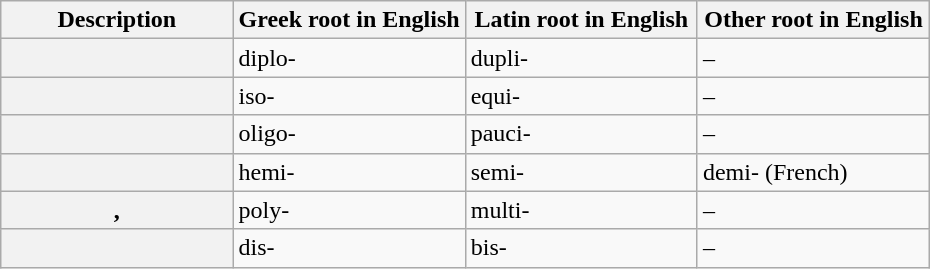<table class="wikitable plainrowheaders">
<tr>
<th scope="col" style="width: 25%" scope="col">Description</th>
<th scope="col" style="width: 25%" scope="col">Greek root in English</th>
<th scope="col" style="width: 25%" scope="col">Latin root in English</th>
<th scope="col" style="width: 25%" scope="col">Other root in English</th>
</tr>
<tr>
<th scope="row"><strong></strong></th>
<td>diplo-</td>
<td>dupli-</td>
<td>–</td>
</tr>
<tr>
<th scope="row"><strong></strong></th>
<td>iso-</td>
<td>equi-</td>
<td>–</td>
</tr>
<tr>
<th scope="row"><strong></strong></th>
<td>oligo-</td>
<td>pauci-</td>
<td>–</td>
</tr>
<tr>
<th scope="row"><strong></strong></th>
<td>hemi-</td>
<td>semi-</td>
<td>demi- (French)</td>
</tr>
<tr>
<th scope="row"><strong></strong>, <strong></strong></th>
<td>poly-</td>
<td>multi-</td>
<td>–</td>
</tr>
<tr>
<th scope="row"><strong></strong></th>
<td>dis-</td>
<td>bis-</td>
<td>–</td>
</tr>
</table>
